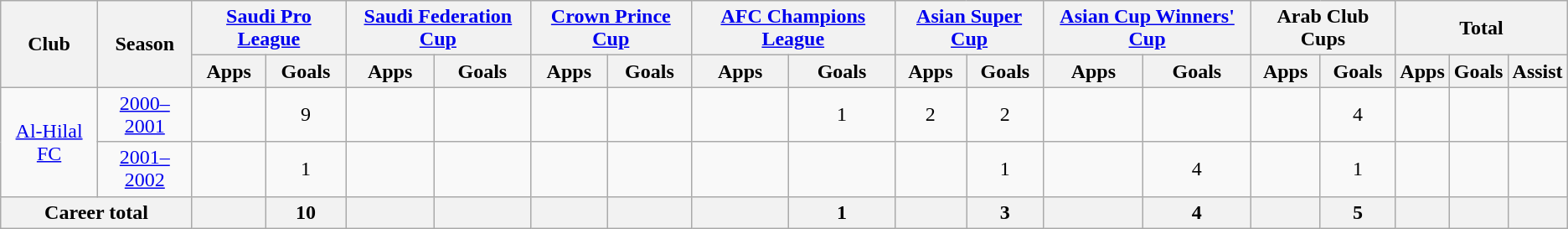<table class="wikitable" style="text-align: center">
<tr>
<th rowspan="2">Club</th>
<th rowspan="2">Season</th>
<th colspan="2"><a href='#'>Saudi Pro League</a></th>
<th colspan="2"><a href='#'>Saudi Federation Cup</a></th>
<th colspan="2"><a href='#'>Crown Prince Cup</a></th>
<th colspan="2"><a href='#'>AFC Champions League</a></th>
<th colspan="2"><a href='#'>Asian Super Cup</a></th>
<th colspan="2"><a href='#'>Asian Cup Winners' Cup</a></th>
<th colspan="2">Arab Club Cups</th>
<th colspan="3">Total</th>
</tr>
<tr>
<th>Apps</th>
<th>Goals</th>
<th>Apps</th>
<th>Goals</th>
<th>Apps</th>
<th>Goals</th>
<th>Apps</th>
<th>Goals</th>
<th>Apps</th>
<th>Goals</th>
<th>Apps</th>
<th>Goals</th>
<th>Apps</th>
<th>Goals</th>
<th>Apps</th>
<th>Goals</th>
<th>Assist</th>
</tr>
<tr>
<td rowspan="2"><a href='#'>Al-Hilal FC</a></td>
<td><a href='#'>2000–2001</a></td>
<td></td>
<td>9</td>
<td></td>
<td></td>
<td></td>
<td></td>
<td></td>
<td>1</td>
<td>2</td>
<td>2</td>
<td></td>
<td></td>
<td></td>
<td>4</td>
<td></td>
<td></td>
</tr>
<tr>
<td><a href='#'>2001–2002</a></td>
<td></td>
<td>1</td>
<td></td>
<td></td>
<td></td>
<td></td>
<td></td>
<td></td>
<td></td>
<td>1</td>
<td></td>
<td>4</td>
<td></td>
<td>1</td>
<td></td>
<td></td>
<td></td>
</tr>
<tr>
<th colspan="2">Career total</th>
<th></th>
<th>10</th>
<th></th>
<th></th>
<th></th>
<th></th>
<th></th>
<th>1</th>
<th></th>
<th>3</th>
<th></th>
<th>4</th>
<th></th>
<th>5</th>
<th></th>
<th></th>
<th></th>
</tr>
</table>
